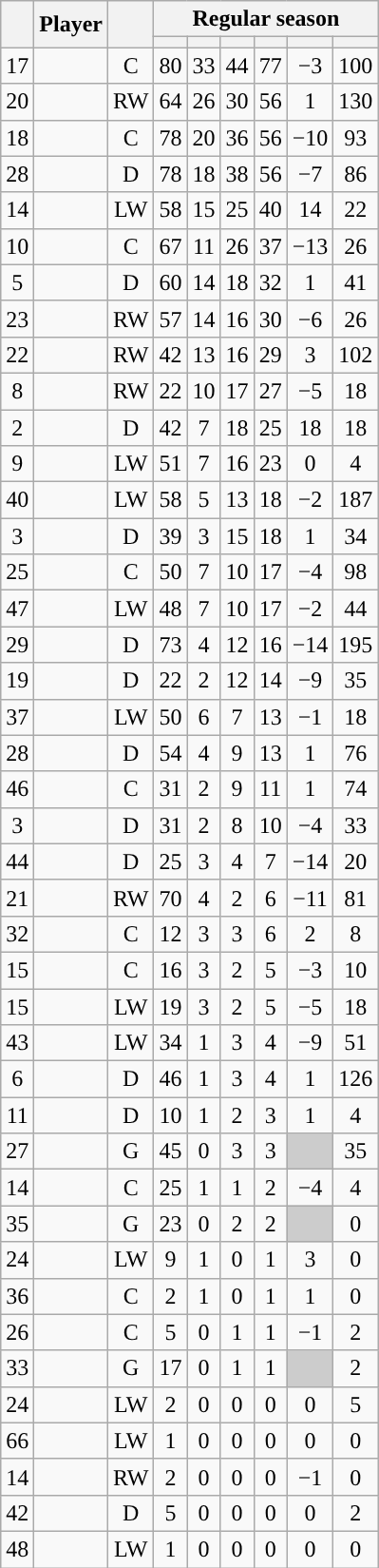<table class="wikitable sortable plainrowheaders" style="text-align:center;">
<tr>
<th scope="col" data-sort-type="number" rowspan="2"></th>
<th scope="col" rowspan="2">Player</th>
<th scope="col" rowspan="2"></th>
<th scope=colgroup colspan=6>Regular season</th>
</tr>
<tr>
<th scope="col" data-sort-type="number"></th>
<th scope="col" data-sort-type="number"></th>
<th scope="col" data-sort-type="number"></th>
<th scope="col" data-sort-type="number"></th>
<th scope="col" data-sort-type="number"></th>
<th scope="col" data-sort-type="number"></th>
</tr>
<tr>
<td scope="row">17</td>
<td align="left"></td>
<td>C</td>
<td>80</td>
<td>33</td>
<td>44</td>
<td>77</td>
<td>−3</td>
<td>100</td>
</tr>
<tr>
<td scope="row">20</td>
<td align="left"></td>
<td>RW</td>
<td>64</td>
<td>26</td>
<td>30</td>
<td>56</td>
<td>1</td>
<td>130</td>
</tr>
<tr>
<td scope="row">18</td>
<td align="left"></td>
<td>C</td>
<td>78</td>
<td>20</td>
<td>36</td>
<td>56</td>
<td>−10</td>
<td>93</td>
</tr>
<tr>
<td scope="row">28</td>
<td align="left"></td>
<td>D</td>
<td>78</td>
<td>18</td>
<td>38</td>
<td>56</td>
<td>−7</td>
<td>86</td>
</tr>
<tr>
<td scope="row">14</td>
<td align="left"></td>
<td>LW</td>
<td>58</td>
<td>15</td>
<td>25</td>
<td>40</td>
<td>14</td>
<td>22</td>
</tr>
<tr>
<td scope="row">10</td>
<td align="left"></td>
<td>C</td>
<td>67</td>
<td>11</td>
<td>26</td>
<td>37</td>
<td>−13</td>
<td>26</td>
</tr>
<tr>
<td scope="row">5</td>
<td align="left"></td>
<td>D</td>
<td>60</td>
<td>14</td>
<td>18</td>
<td>32</td>
<td>1</td>
<td>41</td>
</tr>
<tr>
<td scope="row">23</td>
<td align="left"></td>
<td>RW</td>
<td>57</td>
<td>14</td>
<td>16</td>
<td>30</td>
<td>−6</td>
<td>26</td>
</tr>
<tr>
<td scope="row">22</td>
<td align="left"></td>
<td>RW</td>
<td>42</td>
<td>13</td>
<td>16</td>
<td>29</td>
<td>3</td>
<td>102</td>
</tr>
<tr>
<td scope="row">8</td>
<td align="left"></td>
<td>RW</td>
<td>22</td>
<td>10</td>
<td>17</td>
<td>27</td>
<td>−5</td>
<td>18</td>
</tr>
<tr>
<td scope="row">2</td>
<td align="left"></td>
<td>D</td>
<td>42</td>
<td>7</td>
<td>18</td>
<td>25</td>
<td>18</td>
<td>18</td>
</tr>
<tr>
<td scope="row">9</td>
<td align="left"></td>
<td>LW</td>
<td>51</td>
<td>7</td>
<td>16</td>
<td>23</td>
<td>0</td>
<td>4</td>
</tr>
<tr>
<td scope="row">40</td>
<td align="left"></td>
<td>LW</td>
<td>58</td>
<td>5</td>
<td>13</td>
<td>18</td>
<td>−2</td>
<td>187</td>
</tr>
<tr>
<td scope="row">3</td>
<td align="left"></td>
<td>D</td>
<td>39</td>
<td>3</td>
<td>15</td>
<td>18</td>
<td>1</td>
<td>34</td>
</tr>
<tr>
<td scope="row">25</td>
<td align="left"></td>
<td>C</td>
<td>50</td>
<td>7</td>
<td>10</td>
<td>17</td>
<td>−4</td>
<td>98</td>
</tr>
<tr>
<td scope="row">47</td>
<td align="left"></td>
<td>LW</td>
<td>48</td>
<td>7</td>
<td>10</td>
<td>17</td>
<td>−2</td>
<td>44</td>
</tr>
<tr>
<td scope="row">29</td>
<td align="left"></td>
<td>D</td>
<td>73</td>
<td>4</td>
<td>12</td>
<td>16</td>
<td>−14</td>
<td>195</td>
</tr>
<tr>
<td scope="row">19</td>
<td align="left"></td>
<td>D</td>
<td>22</td>
<td>2</td>
<td>12</td>
<td>14</td>
<td>−9</td>
<td>35</td>
</tr>
<tr>
<td scope="row">37</td>
<td align="left"></td>
<td>LW</td>
<td>50</td>
<td>6</td>
<td>7</td>
<td>13</td>
<td>−1</td>
<td>18</td>
</tr>
<tr>
<td scope="row">28</td>
<td align="left"></td>
<td>D</td>
<td>54</td>
<td>4</td>
<td>9</td>
<td>13</td>
<td>1</td>
<td>76</td>
</tr>
<tr>
<td scope="row">46</td>
<td align="left"></td>
<td>C</td>
<td>31</td>
<td>2</td>
<td>9</td>
<td>11</td>
<td>1</td>
<td>74</td>
</tr>
<tr>
<td scope="row">3</td>
<td align="left"></td>
<td>D</td>
<td>31</td>
<td>2</td>
<td>8</td>
<td>10</td>
<td>−4</td>
<td>33</td>
</tr>
<tr>
<td scope="row">44</td>
<td align="left"></td>
<td>D</td>
<td>25</td>
<td>3</td>
<td>4</td>
<td>7</td>
<td>−14</td>
<td>20</td>
</tr>
<tr>
<td scope="row">21</td>
<td align="left"></td>
<td>RW</td>
<td>70</td>
<td>4</td>
<td>2</td>
<td>6</td>
<td>−11</td>
<td>81</td>
</tr>
<tr>
<td scope="row">32</td>
<td align="left"></td>
<td>C</td>
<td>12</td>
<td>3</td>
<td>3</td>
<td>6</td>
<td>2</td>
<td>8</td>
</tr>
<tr>
<td scope="row">15</td>
<td align="left"></td>
<td>C</td>
<td>16</td>
<td>3</td>
<td>2</td>
<td>5</td>
<td>−3</td>
<td>10</td>
</tr>
<tr>
<td scope="row">15</td>
<td align="left"></td>
<td>LW</td>
<td>19</td>
<td>3</td>
<td>2</td>
<td>5</td>
<td>−5</td>
<td>18</td>
</tr>
<tr>
<td scope="row">43</td>
<td align="left"></td>
<td>LW</td>
<td>34</td>
<td>1</td>
<td>3</td>
<td>4</td>
<td>−9</td>
<td>51</td>
</tr>
<tr>
<td scope="row">6</td>
<td align="left"></td>
<td>D</td>
<td>46</td>
<td>1</td>
<td>3</td>
<td>4</td>
<td>1</td>
<td>126</td>
</tr>
<tr>
<td scope="row">11</td>
<td align="left"></td>
<td>D</td>
<td>10</td>
<td>1</td>
<td>2</td>
<td>3</td>
<td>1</td>
<td>4</td>
</tr>
<tr>
<td scope="row">27</td>
<td align="left"></td>
<td>G</td>
<td>45</td>
<td>0</td>
<td>3</td>
<td>3</td>
<td style="background:#ccc"></td>
<td>35</td>
</tr>
<tr>
<td scope="row">14</td>
<td align="left"></td>
<td>C</td>
<td>25</td>
<td>1</td>
<td>1</td>
<td>2</td>
<td>−4</td>
<td>4</td>
</tr>
<tr>
<td scope="row">35</td>
<td align="left"></td>
<td>G</td>
<td>23</td>
<td>0</td>
<td>2</td>
<td>2</td>
<td style="background:#ccc"></td>
<td>0</td>
</tr>
<tr>
<td scope="row">24</td>
<td align="left"></td>
<td>LW</td>
<td>9</td>
<td>1</td>
<td>0</td>
<td>1</td>
<td>3</td>
<td>0</td>
</tr>
<tr>
<td scope="row">36</td>
<td align="left"></td>
<td>C</td>
<td>2</td>
<td>1</td>
<td>0</td>
<td>1</td>
<td>1</td>
<td>0</td>
</tr>
<tr>
<td scope="row">26</td>
<td align="left"></td>
<td>C</td>
<td>5</td>
<td>0</td>
<td>1</td>
<td>1</td>
<td>−1</td>
<td>2</td>
</tr>
<tr>
<td scope="row">33</td>
<td align="left"></td>
<td>G</td>
<td>17</td>
<td>0</td>
<td>1</td>
<td>1</td>
<td style="background:#ccc"></td>
<td>2</td>
</tr>
<tr>
<td scope="row">24</td>
<td align="left"></td>
<td>LW</td>
<td>2</td>
<td>0</td>
<td>0</td>
<td>0</td>
<td>0</td>
<td>5</td>
</tr>
<tr>
<td scope="row">66</td>
<td align="left"></td>
<td>LW</td>
<td>1</td>
<td>0</td>
<td>0</td>
<td>0</td>
<td>0</td>
<td>0</td>
</tr>
<tr>
<td scope="row">14</td>
<td align="left"></td>
<td>RW</td>
<td>2</td>
<td>0</td>
<td>0</td>
<td>0</td>
<td>−1</td>
<td>0</td>
</tr>
<tr>
<td scope="row">42</td>
<td align="left"></td>
<td>D</td>
<td>5</td>
<td>0</td>
<td>0</td>
<td>0</td>
<td>0</td>
<td>2</td>
</tr>
<tr>
<td scope="row">48</td>
<td align="left"></td>
<td>LW</td>
<td>1</td>
<td>0</td>
<td>0</td>
<td>0</td>
<td>0</td>
<td>0</td>
</tr>
</table>
